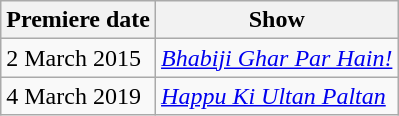<table class="wikitable">
<tr>
<th>Premiere date</th>
<th>Show</th>
</tr>
<tr>
<td>2 March 2015</td>
<td><em><a href='#'>Bhabiji Ghar Par Hain!</a></em></td>
</tr>
<tr>
<td>4 March 2019</td>
<td><em><a href='#'>Happu Ki Ultan Paltan</a></em></td>
</tr>
</table>
